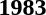<table>
<tr>
<td><strong>1983</strong><br></td>
</tr>
</table>
